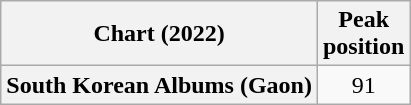<table class="wikitable plainrowheaders" style="text-align:center">
<tr>
<th scope="col">Chart (2022)</th>
<th scope="col">Peak<br>position</th>
</tr>
<tr>
<th scope="row">South Korean Albums (Gaon)</th>
<td>91</td>
</tr>
</table>
